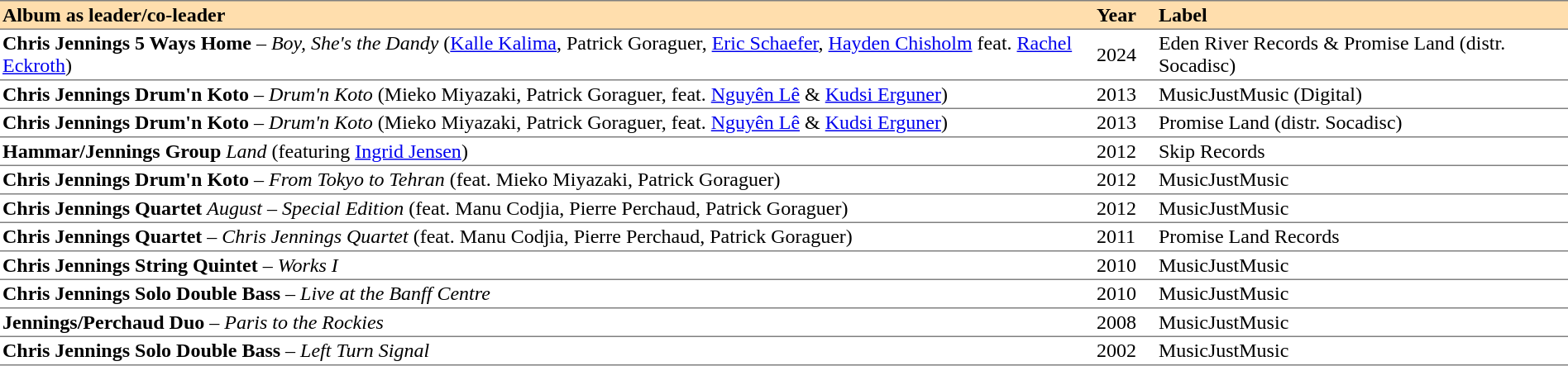<table cellspacing="0" cellpadding="2" border="0">
<tr style="background:#ffdead;">
<th style="text-align:left; border-bottom:1px solid gray; border-top:1px solid gray;">Album as leader/co-leader</th>
<th style="width:10px; border-bottom:1px solid gray; border-top:1px solid gray;"></th>
<th style="text-align:left; border-bottom:1px solid gray; border-top:1px solid gray;">Year</th>
<th style="width:10px; border-bottom:1px solid gray; border-top:1px solid gray;"></th>
<th style="text-align:left; border-bottom:1px solid gray; border-top:1px solid gray;">Label</th>
</tr>
<tr>
<td style="border-bottom:1px solid gray;"><strong>Chris Jennings 5 Ways Home</strong> – <em>Boy, She's the Dandy</em> (<a href='#'>Kalle Kalima</a>, Patrick Goraguer, <a href='#'>Eric Schaefer</a>, <a href='#'>Hayden Chisholm</a> feat. <a href='#'>Rachel Eckroth</a>)</td>
<td style="border-bottom:1px solid gray;"></td>
<td style="border-bottom:1px solid gray;">2024</td>
<td style="border-bottom:1px solid gray;"></td>
<td style="border-bottom:1px solid gray;">Eden River Records & Promise Land (distr. Socadisc)</td>
</tr>
<tr>
<td style="border-bottom:1px solid gray;"><strong>Chris Jennings Drum'n Koto</strong> – <em>Drum'n Koto</em> (Mieko Miyazaki, Patrick Goraguer, feat. <a href='#'>Nguyên Lê</a> & <a href='#'>Kudsi Erguner</a>)</td>
<td style="border-bottom:1px solid gray;"></td>
<td style="border-bottom:1px solid gray;">2013</td>
<td style="border-bottom:1px solid gray;"></td>
<td style="border-bottom:1px solid gray;">MusicJustMusic (Digital)</td>
</tr>
<tr>
<td style="border-bottom:1px solid gray;"><strong>Chris Jennings Drum'n Koto</strong> – <em>Drum'n Koto</em> (Mieko Miyazaki, Patrick Goraguer, feat. <a href='#'>Nguyên Lê</a> & <a href='#'>Kudsi Erguner</a>)</td>
<td style="border-bottom:1px solid gray;"></td>
<td style="border-bottom:1px solid gray;">2013</td>
<td style="border-bottom:1px solid gray;"></td>
<td style="border-bottom:1px solid gray;">Promise Land (distr. Socadisc)</td>
</tr>
<tr>
<td style="border-bottom:1px solid gray;"><strong>Hammar/Jennings Group</strong> <em>Land</em>  (featuring <a href='#'>Ingrid Jensen</a>)</td>
<td style="border-bottom:1px solid gray;"></td>
<td style="border-bottom:1px solid gray;">2012</td>
<td style="border-bottom:1px solid gray;"></td>
<td style="border-bottom:1px solid gray;">Skip Records</td>
</tr>
<tr>
<td style="border-bottom:1px solid gray;"><strong>Chris Jennings Drum'n Koto</strong> – <em>From Tokyo to Tehran</em> (feat. Mieko Miyazaki, Patrick Goraguer)</td>
<td style="border-bottom:1px solid gray;"></td>
<td style="border-bottom:1px solid gray;">2012</td>
<td style="border-bottom:1px solid gray;"></td>
<td style="border-bottom:1px solid gray;">MusicJustMusic</td>
</tr>
<tr>
<td style="border-bottom:1px solid gray;"><strong>Chris Jennings Quartet</strong> <em>August – Special Edition</em> (feat. Manu Codjia, Pierre Perchaud, Patrick Goraguer)</td>
<td style="border-bottom:1px solid gray;"></td>
<td style="border-bottom:1px solid gray;">2012</td>
<td style="border-bottom:1px solid gray;"></td>
<td style="border-bottom:1px solid gray;">MusicJustMusic</td>
</tr>
<tr>
<td style="border-bottom:1px solid gray;"><strong>Chris Jennings Quartet</strong> – <em>Chris Jennings Quartet</em>  (feat. Manu Codjia, Pierre Perchaud, Patrick Goraguer)</td>
<td style="border-bottom:1px solid gray;"></td>
<td style="border-bottom:1px solid gray;">2011</td>
<td style="border-bottom:1px solid gray;"></td>
<td style="border-bottom:1px solid gray;">Promise Land Records</td>
</tr>
<tr>
<td style="border-bottom:1px solid gray;"><strong>Chris Jennings String Quintet</strong> – <em>Works I</em></td>
<td style="border-bottom:1px solid gray;"></td>
<td style="border-bottom:1px solid gray;">2010</td>
<td style="border-bottom:1px solid gray;"></td>
<td style="border-bottom:1px solid gray;">MusicJustMusic</td>
</tr>
<tr>
<td style="border-bottom:1px solid gray;"><strong>Chris Jennings Solo Double Bass</strong> – <em>Live at the Banff Centre</em></td>
<td style="border-bottom:1px solid gray;"></td>
<td style="border-bottom:1px solid gray;">2010</td>
<td style="border-bottom:1px solid gray;"></td>
<td style="border-bottom:1px solid gray;">MusicJustMusic</td>
</tr>
<tr>
<td style="border-bottom:1px solid gray;"><strong>Jennings/Perchaud Duo</strong> – <em>Paris to the Rockies</em></td>
<td style="border-bottom:1px solid gray;"></td>
<td style="border-bottom:1px solid gray;">2008</td>
<td style="border-bottom:1px solid gray;"></td>
<td style="border-bottom:1px solid gray;">MusicJustMusic</td>
</tr>
<tr>
<td style="border-bottom:1px solid gray;"><strong>Chris Jennings Solo Double Bass</strong> – <em>Left Turn Signal</em></td>
<td style="border-bottom:1px solid gray;"></td>
<td style="border-bottom:1px solid gray;">2002</td>
<td style="border-bottom:1px solid gray;"></td>
<td style="border-bottom:1px solid gray;">MusicJustMusic</td>
</tr>
</table>
